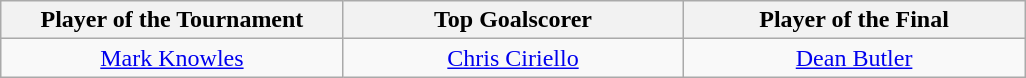<table class=wikitable style="margin:auto; text-align:center">
<tr>
<th style= "width:220px">Player of the Tournament</th>
<th style= "width:220px">Top Goalscorer</th>
<th style= "width:220px">Player of the Final</th>
</tr>
<tr>
<td> <a href='#'>Mark Knowles</a></td>
<td> <a href='#'>Chris Ciriello</a></td>
<td> <a href='#'>Dean Butler</a></td>
</tr>
</table>
